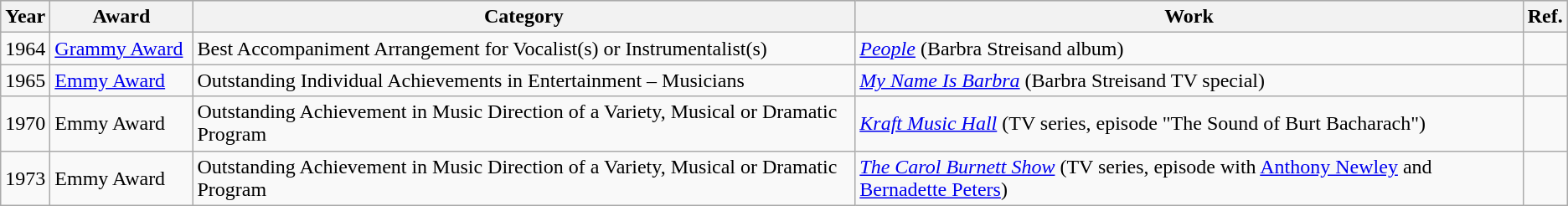<table class="wikitable">
<tr style="background:#ccc; text-align:center;">
<th>Year</th>
<th>Award</th>
<th>Category</th>
<th>Work</th>
<th>Ref.</th>
</tr>
<tr>
<td>1964</td>
<td><a href='#'>Grammy&nbsp;Award</a> </td>
<td>Best Accompaniment Arrangement for Vocalist(s) or Instrumentalist(s)</td>
<td><em><a href='#'>People</a></em> (Barbra Streisand album)</td>
<td></td>
</tr>
<tr>
<td>1965</td>
<td><a href='#'>Emmy Award</a></td>
<td>Outstanding Individual Achievements in Entertainment – Musicians</td>
<td><em><a href='#'>My Name Is Barbra</a></em> (Barbra Streisand TV special)</td>
<td></td>
</tr>
<tr>
<td>1970</td>
<td>Emmy Award</td>
<td>Outstanding Achievement in Music Direction of a Variety, Musical or Dramatic Program</td>
<td><em><a href='#'>Kraft Music Hall</a></em> (TV series, episode "The Sound of Burt Bacharach")</td>
<td></td>
</tr>
<tr>
<td>1973</td>
<td>Emmy Award</td>
<td>Outstanding Achievement in Music Direction of a Variety, Musical or Dramatic Program</td>
<td><em><a href='#'>The Carol Burnett Show</a></em> (TV series, episode with <a href='#'>Anthony Newley</a> and <a href='#'>Bernadette Peters</a>)</td>
<td></td>
</tr>
</table>
